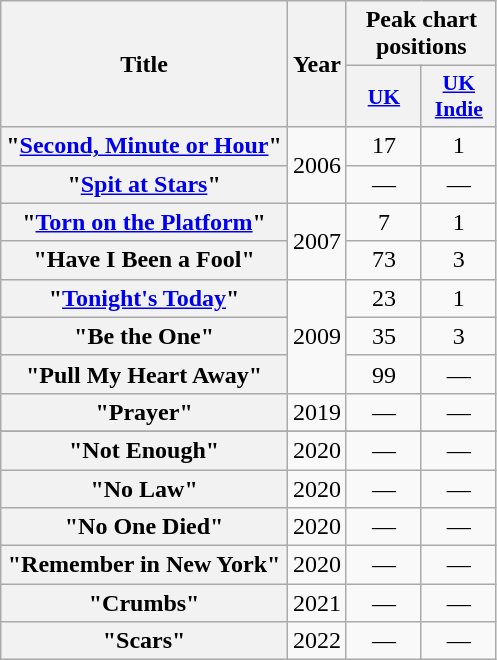<table class="wikitable plainrowheaders">
<tr>
<th scope="col" rowspan="2">Title</th>
<th scope="col" rowspan="2">Year</th>
<th scope="col" colspan="2">Peak chart positions</th>
</tr>
<tr>
<th scope="col" style="width:3em;font-size:90%"><a href='#'>UK</a><br></th>
<th scope="col" style="width:3em;font-size:90%"><a href='#'>UK<br>Indie</a><br></th>
</tr>
<tr>
<th scope="row">"<a href='#'>Second, Minute or Hour</a>"</th>
<td align="center" rowspan="2">2006</td>
<td align="center">17</td>
<td align="center">1</td>
</tr>
<tr>
<th scope="row">"<a href='#'>Spit at Stars</a>"</th>
<td align="center">—</td>
<td align="center">—</td>
</tr>
<tr>
<th scope="row">"<a href='#'>Torn on the Platform</a>"</th>
<td align="center" rowspan="2">2007</td>
<td align="center">7</td>
<td align="center">1</td>
</tr>
<tr>
<th scope="row">"Have I Been a Fool"</th>
<td align="center">73</td>
<td align="center">3</td>
</tr>
<tr>
<th scope="row">"<a href='#'>Tonight's Today</a>"</th>
<td rowspan="3">2009</td>
<td align="center">23</td>
<td align="center">1</td>
</tr>
<tr>
<th scope="row">"Be the One"</th>
<td align="center">35</td>
<td align="center">3</td>
</tr>
<tr>
<th scope="row">"Pull My Heart Away"</th>
<td align="center">99</td>
<td align="center">—</td>
</tr>
<tr>
<th scope="row">"Prayer"</th>
<td>2019</td>
<td align="center">—</td>
<td align="center">—</td>
</tr>
<tr>
</tr>
<tr>
<th scope="row">"Not Enough"</th>
<td align="center">2020</td>
<td align="center">—</td>
<td align="center">—</td>
</tr>
<tr>
<th scope="row">"No Law"</th>
<td align="center">2020</td>
<td align="center">—</td>
<td align="center">—</td>
</tr>
<tr>
<th scope="row">"No One Died"</th>
<td align="center">2020</td>
<td align="center">—</td>
<td align="center">—</td>
</tr>
<tr>
<th scope="row">"Remember in New York"</th>
<td align="center">2020</td>
<td align="center">—</td>
<td align="center">—</td>
</tr>
<tr>
<th scope="row">"Crumbs"</th>
<td align="center">2021</td>
<td align="center">—</td>
<td align="center">—</td>
</tr>
<tr>
<th scope="row">"Scars"</th>
<td align="center">2022</td>
<td align="center">—</td>
<td align="center">—</td>
</tr>
</table>
